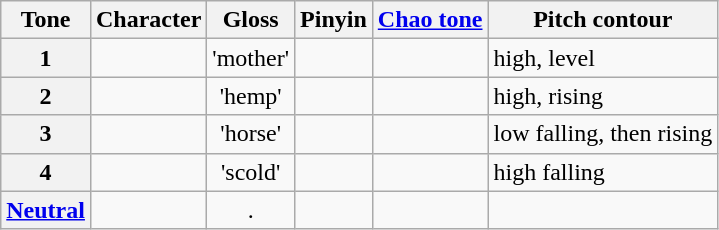<table class="wikitable" style="text-align:center">
<tr>
<th scope=col>Tone</th>
<th scope=col>Character</th>
<th scope=col>Gloss</th>
<th scope=col>Pinyin</th>
<th><a href='#'>Chao tone</a></th>
<th scope="col">Pitch contour</th>
</tr>
<tr>
<th scope="row">1</th>
<td></td>
<td>'mother'</td>
<td></td>
<td></td>
<td style="text-align:left">high, level</td>
</tr>
<tr>
<th scope="row">2</th>
<td></td>
<td>'hemp'</td>
<td></td>
<td></td>
<td style="text-align:left">high, rising</td>
</tr>
<tr>
<th scope="row">3</th>
<td></td>
<td>'horse'</td>
<td></td>
<td></td>
<td style="text-align:left">low falling, then rising</td>
</tr>
<tr>
<th scope="row">4</th>
<td></td>
<td>'scold'</td>
<td></td>
<td></td>
<td style="text-align:left">high falling</td>
</tr>
<tr align=center>
<th scope="row"><a href='#'>Neutral</a></th>
<td></td>
<td>.</td>
<td></td>
<td></td>
<td></td>
</tr>
</table>
